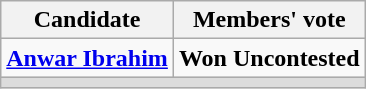<table class=wikitable style=text-align:center>
<tr>
<th>Candidate</th>
<th>Members' vote</th>
</tr>
<tr>
<td align=left><strong><a href='#'>Anwar Ibrahim</a></strong></td>
<td><strong>Won Uncontested</strong></td>
</tr>
<tr>
<td colspan="2" bgcolor="dcdcdc"></td>
</tr>
</table>
